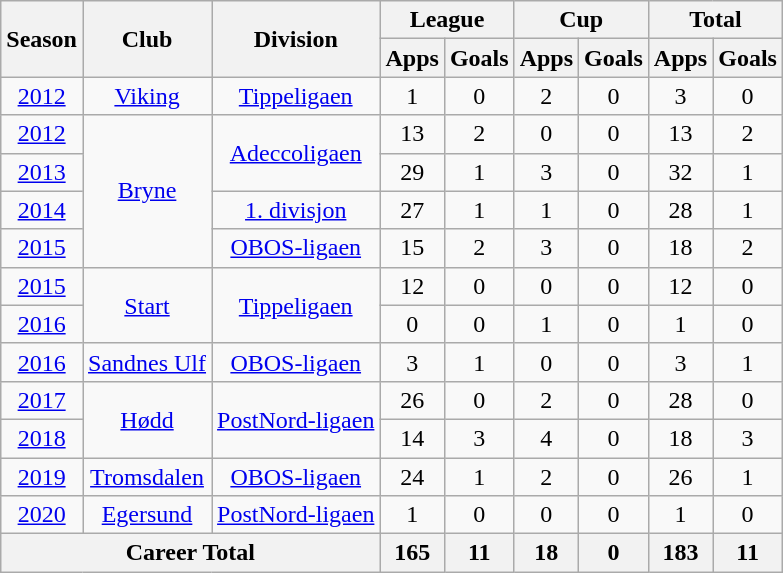<table class="wikitable" style="text-align: center;">
<tr>
<th rowspan="2">Season</th>
<th rowspan="2">Club</th>
<th rowspan="2">Division</th>
<th colspan="2">League</th>
<th colspan="2">Cup</th>
<th colspan="2">Total</th>
</tr>
<tr>
<th>Apps</th>
<th>Goals</th>
<th>Apps</th>
<th>Goals</th>
<th>Apps</th>
<th>Goals</th>
</tr>
<tr>
<td><a href='#'>2012</a></td>
<td rowspan="1" valign="center"><a href='#'>Viking</a></td>
<td rowspan="1" valign="center"><a href='#'>Tippeligaen</a></td>
<td>1</td>
<td>0</td>
<td>2</td>
<td>0</td>
<td>3</td>
<td>0</td>
</tr>
<tr>
<td><a href='#'>2012</a></td>
<td rowspan="4" valign="center"><a href='#'>Bryne</a></td>
<td rowspan="2" valign="center"><a href='#'>Adeccoligaen</a></td>
<td>13</td>
<td>2</td>
<td>0</td>
<td>0</td>
<td>13</td>
<td>2</td>
</tr>
<tr>
<td><a href='#'>2013</a></td>
<td>29</td>
<td>1</td>
<td>3</td>
<td>0</td>
<td>32</td>
<td>1</td>
</tr>
<tr>
<td><a href='#'>2014</a></td>
<td rowspan="1" valign="center"><a href='#'>1. divisjon</a></td>
<td>27</td>
<td>1</td>
<td>1</td>
<td>0</td>
<td>28</td>
<td>1</td>
</tr>
<tr>
<td><a href='#'>2015</a></td>
<td rowspan="1" valign="center"><a href='#'>OBOS-ligaen</a></td>
<td>15</td>
<td>2</td>
<td>3</td>
<td>0</td>
<td>18</td>
<td>2</td>
</tr>
<tr>
<td><a href='#'>2015</a></td>
<td rowspan="2" valign="center"><a href='#'>Start</a></td>
<td rowspan="2" valign="center"><a href='#'>Tippeligaen</a></td>
<td>12</td>
<td>0</td>
<td>0</td>
<td>0</td>
<td>12</td>
<td>0</td>
</tr>
<tr>
<td><a href='#'>2016</a></td>
<td>0</td>
<td>0</td>
<td>1</td>
<td>0</td>
<td>1</td>
<td>0</td>
</tr>
<tr>
<td><a href='#'>2016</a></td>
<td rowspan="1" valign="center"><a href='#'>Sandnes Ulf</a></td>
<td rowspan="1" valign="center"><a href='#'>OBOS-ligaen</a></td>
<td>3</td>
<td>1</td>
<td>0</td>
<td>0</td>
<td>3</td>
<td>1</td>
</tr>
<tr>
<td><a href='#'>2017</a></td>
<td rowspan="2" valign="center"><a href='#'>Hødd</a></td>
<td rowspan="2" valign="center"><a href='#'>PostNord-ligaen</a></td>
<td>26</td>
<td>0</td>
<td>2</td>
<td>0</td>
<td>28</td>
<td>0</td>
</tr>
<tr>
<td><a href='#'>2018</a></td>
<td>14</td>
<td>3</td>
<td>4</td>
<td>0</td>
<td>18</td>
<td>3</td>
</tr>
<tr>
<td><a href='#'>2019</a></td>
<td rowspan="1" valign="center"><a href='#'>Tromsdalen</a></td>
<td rowspan="1" valign="center"><a href='#'>OBOS-ligaen</a></td>
<td>24</td>
<td>1</td>
<td>2</td>
<td>0</td>
<td>26</td>
<td>1</td>
</tr>
<tr>
<td><a href='#'>2020</a></td>
<td rowspan="1" valign="center"><a href='#'>Egersund</a></td>
<td rowspan="1" valign="center"><a href='#'>PostNord-ligaen</a></td>
<td>1</td>
<td>0</td>
<td>0</td>
<td>0</td>
<td>1</td>
<td>0</td>
</tr>
<tr>
<th colspan="3">Career Total</th>
<th>165</th>
<th>11</th>
<th>18</th>
<th>0</th>
<th>183</th>
<th>11</th>
</tr>
</table>
